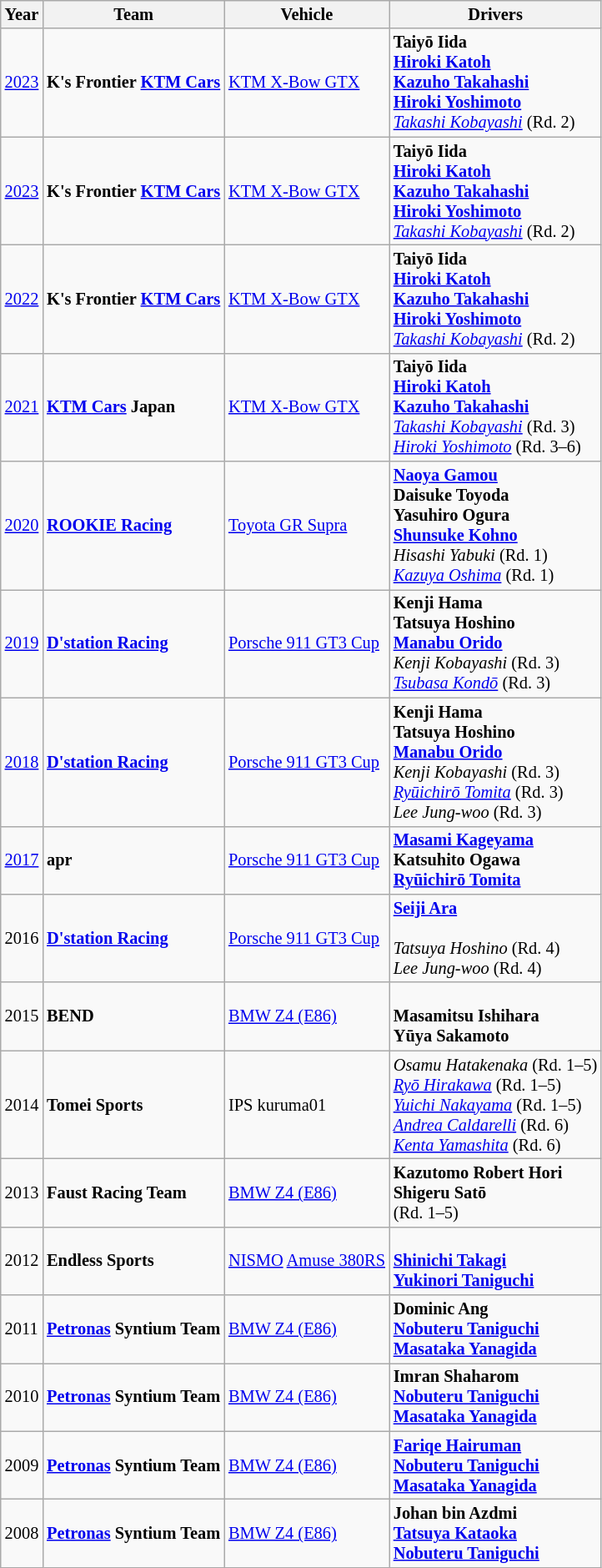<table class="wikitable" style="font-size: 85%;">
<tr>
<th>Year</th>
<th>Team</th>
<th>Vehicle</th>
<th>Drivers</th>
</tr>
<tr>
<td><a href='#'>2023</a></td>
<td><strong> K's Frontier <a href='#'>KTM Cars</a></strong></td>
<td><a href='#'>KTM X-Bow GTX</a></td>
<td><strong> Taiyō Iida<br> <a href='#'>Hiroki Katoh</a><br> <a href='#'>Kazuho Takahashi</a><br></strong> <strong><a href='#'>Hiroki Yoshimoto</a></strong><br><strong></strong> <em><a href='#'>Takashi Kobayashi</a></em> (Rd. 2)</td>
</tr>
<tr>
<td><a href='#'>2023</a></td>
<td><strong> K's Frontier <a href='#'>KTM Cars</a></strong></td>
<td><a href='#'>KTM X-Bow GTX</a></td>
<td><strong> Taiyō Iida<br> <a href='#'>Hiroki Katoh</a><br> <a href='#'>Kazuho Takahashi</a><br></strong> <strong><a href='#'>Hiroki Yoshimoto</a></strong><br><strong></strong> <em><a href='#'>Takashi Kobayashi</a></em> (Rd. 2)</td>
</tr>
<tr>
<td><a href='#'>2022</a></td>
<td><strong> K's Frontier <a href='#'>KTM Cars</a></strong></td>
<td><a href='#'>KTM X-Bow GTX</a></td>
<td><strong> Taiyō Iida<br> <a href='#'>Hiroki Katoh</a><br> <a href='#'>Kazuho Takahashi</a><br></strong> <strong><a href='#'>Hiroki Yoshimoto</a></strong><br><strong></strong> <em><a href='#'>Takashi Kobayashi</a></em> (Rd. 2)</td>
</tr>
<tr>
<td><a href='#'>2021</a></td>
<td><strong> <a href='#'>KTM Cars</a> Japan</strong></td>
<td><a href='#'>KTM X-Bow GTX</a></td>
<td><strong> Taiyō Iida<br> <a href='#'>Hiroki Katoh</a><br> <a href='#'>Kazuho Takahashi</a></strong><br> <em><a href='#'>Takashi Kobayashi</a></em> (Rd. 3)<br> <em><a href='#'>Hiroki Yoshimoto</a></em> (Rd. 3–6)</td>
</tr>
<tr>
<td><a href='#'>2020</a></td>
<td><strong> <a href='#'>ROOKIE Racing</a></strong></td>
<td><a href='#'>Toyota GR Supra</a></td>
<td><strong> <a href='#'>Naoya Gamou</a><br> Daisuke Toyoda<br> Yasuhiro Ogura<br> <a href='#'>Shunsuke Kohno</a></strong><br><strong></strong> <em>Hisashi Yabuki</em> (Rd. 1)<br><strong></strong> <em><a href='#'>Kazuya Oshima</a></em> (Rd. 1)</td>
</tr>
<tr>
<td><a href='#'>2019</a></td>
<td><strong> <a href='#'>D'station Racing</a></strong></td>
<td><a href='#'>Porsche 911 GT3 Cup</a></td>
<td><strong> Kenji Hama<br> Tatsuya Hoshino<br> <a href='#'>Manabu Orido</a></strong><br><strong></strong> <em>Kenji Kobayashi</em> (Rd. 3)<br><strong></strong> <em><a href='#'>Tsubasa Kondō</a></em> (Rd. 3)</td>
</tr>
<tr>
<td><a href='#'>2018</a></td>
<td><strong> <a href='#'>D'station Racing</a></strong></td>
<td><a href='#'>Porsche 911 GT3 Cup</a></td>
<td><strong> Kenji Hama<br> Tatsuya Hoshino<br> <a href='#'>Manabu Orido</a></strong><br><strong></strong> <em>Kenji Kobayashi</em> (Rd. 3)<br><strong></strong> <em><a href='#'>Ryūichirō Tomita</a></em> (Rd. 3)<br><strong></strong> <em>Lee Jung-woo</em> (Rd. 3)</td>
</tr>
<tr>
<td><a href='#'>2017</a></td>
<td><strong> apr</strong></td>
<td><a href='#'>Porsche 911 GT3 Cup</a></td>
<td><strong> <a href='#'>Masami Kageyama</a><br> Katsuhito Ogawa<br> <a href='#'>Ryūichirō Tomita</a></strong></td>
</tr>
<tr>
<td>2016</td>
<td><strong> <a href='#'>D'station Racing</a></strong></td>
<td><a href='#'>Porsche 911 GT3 Cup</a></td>
<td><strong> <a href='#'>Seiji Ara</a><br> <br></strong> <em>Tatsuya Hoshino</em> (Rd. 4)<br><strong></strong> <em>Lee Jung-woo</em> (Rd. 4)</td>
</tr>
<tr>
<td>2015</td>
<td><strong> BEND</strong></td>
<td><a href='#'>BMW Z4 (E86)</a></td>
<td><strong> </strong><br><strong> Masamitsu Ishihara</strong><br><strong> Yūya Sakamoto<br> </strong></td>
</tr>
<tr>
<td>2014</td>
<td><strong> Tomei Sports</strong></td>
<td>IPS kuruma01</td>
<td><strong></strong> <em>Osamu Hatakenaka</em> (Rd. 1–5)<br> <em><a href='#'>Ryō Hirakawa</a></em> (Rd. 1–5)<br><strong></strong> <em><a href='#'>Yuichi Nakayama</a></em> (Rd. 1–5)<br><strong></strong> <em><a href='#'>Andrea Caldarelli</a></em> (Rd. 6)<br><strong></strong> <em><a href='#'>Kenta Yamashita</a></em> (Rd. 6)</td>
</tr>
<tr>
<td>2013</td>
<td><strong> Faust Racing Team</strong></td>
<td><a href='#'>BMW Z4 (E86)</a></td>
<td><strong> Kazutomo Robert Hori</strong><br><strong> Shigeru Satō</strong><br><strong></strong> <em></em> (Rd. 1–5)</td>
</tr>
<tr>
<td>2012</td>
<td><strong> Endless Sports</strong></td>
<td><a href='#'>NISMO</a> <a href='#'>Amuse 380RS</a></td>
<td><strong> </strong><br><strong> <a href='#'>Shinichi Takagi</a></strong><br><strong> <a href='#'>Yukinori Taniguchi</a></strong></td>
</tr>
<tr>
<td>2011</td>
<td><strong> <a href='#'>Petronas</a> Syntium Team</strong></td>
<td><a href='#'>BMW Z4 (E86)</a></td>
<td><strong> Dominic Ang</strong><br><strong> <a href='#'>Nobuteru Taniguchi</a></strong><br><strong> <a href='#'>Masataka Yanagida</a></strong></td>
</tr>
<tr>
<td>2010</td>
<td><strong> <a href='#'>Petronas</a> Syntium Team</strong></td>
<td><a href='#'>BMW Z4 (E86)</a></td>
<td><strong> Imran Shaharom</strong><br><strong> <a href='#'>Nobuteru Taniguchi</a></strong><br><strong> <a href='#'>Masataka Yanagida</a></strong></td>
</tr>
<tr>
<td>2009</td>
<td><strong> <a href='#'>Petronas</a> Syntium Team</strong></td>
<td><a href='#'>BMW Z4 (E86)</a></td>
<td><strong> <a href='#'>Fariqe Hairuman</a></strong><br><strong> <a href='#'>Nobuteru Taniguchi</a></strong><br><strong> <a href='#'>Masataka Yanagida</a></strong></td>
</tr>
<tr>
<td>2008</td>
<td><strong> <a href='#'>Petronas</a> Syntium Team</strong></td>
<td><a href='#'>BMW Z4 (E86)</a></td>
<td><strong> Johan bin Azdmi</strong><br><strong> <a href='#'>Tatsuya Kataoka</a></strong><br><strong> <a href='#'>Nobuteru Taniguchi</a></strong></td>
</tr>
</table>
